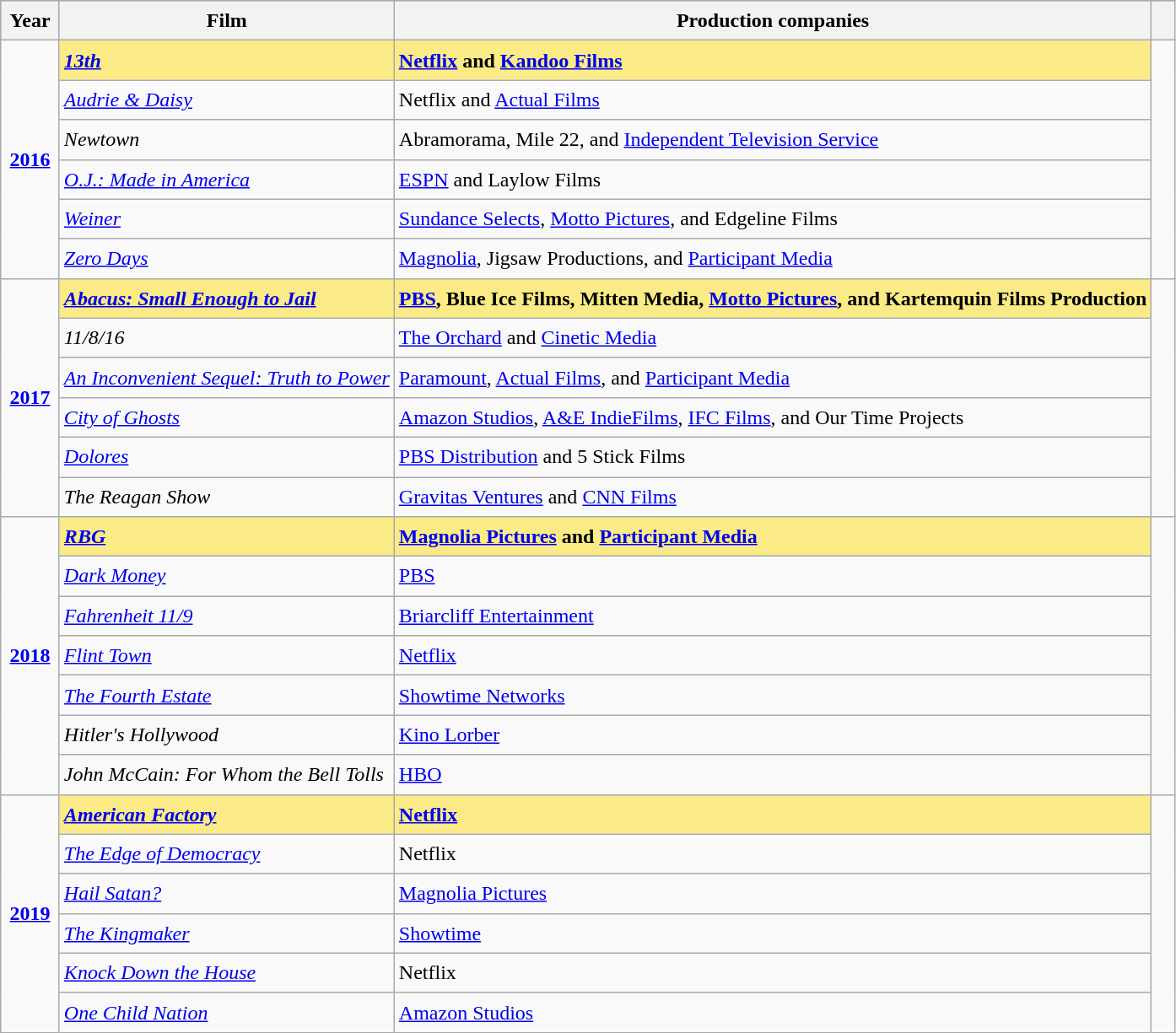<table class="wikitable sortable" style="font-size:1.00em; line-height:1.5em;">
<tr bgcolor="#bebebe">
<th width="5%">Year</th>
<th>Film</th>
<th>Production companies</th>
<th width="2%"></th>
</tr>
<tr>
<td rowspan="6" style="text-align:center"><strong><a href='#'>2016</a></strong><br></td>
<td bgcolor="#FAEB86"><strong><em><a href='#'>13th</a></em></strong></td>
<td bgcolor="#FAEB86"><strong><a href='#'>Netflix</a> and <a href='#'>Kandoo Films</a></strong></td>
<td rowspan="6"style="text-align:center"></td>
</tr>
<tr>
<td><em><a href='#'>Audrie & Daisy</a></em></td>
<td>Netflix and <a href='#'>Actual Films</a></td>
</tr>
<tr>
<td><em>Newtown</em></td>
<td>Abramorama, Mile 22, and <a href='#'>Independent Television Service</a></td>
</tr>
<tr>
<td><em><a href='#'>O.J.: Made in America</a></em></td>
<td><a href='#'>ESPN</a> and Laylow Films</td>
</tr>
<tr>
<td><em><a href='#'>Weiner</a></em></td>
<td><a href='#'>Sundance Selects</a>, <a href='#'>Motto Pictures</a>, and Edgeline Films</td>
</tr>
<tr>
<td><em><a href='#'>Zero Days</a></em></td>
<td><a href='#'>Magnolia</a>, Jigsaw Productions, and <a href='#'>Participant Media</a></td>
</tr>
<tr>
<td rowspan="6" style="text-align:center"><strong><a href='#'>2017</a></strong><br></td>
<td bgcolor="#FAEB86"><strong><em><a href='#'>Abacus: Small Enough to Jail</a></em></strong></td>
<td bgcolor="#FAEB86"><strong><a href='#'>PBS</a>, Blue Ice Films, Mitten Media, <a href='#'>Motto Pictures</a>, and Kartemquin Films Production</strong></td>
<td rowspan="6" style="text-align:center"></td>
</tr>
<tr>
<td><em>11/8/16</em></td>
<td><a href='#'>The Orchard</a> and <a href='#'>Cinetic Media</a></td>
</tr>
<tr>
<td><em><a href='#'>An Inconvenient Sequel: Truth to Power</a></em></td>
<td><a href='#'>Paramount</a>, <a href='#'>Actual Films</a>, and <a href='#'>Participant Media</a></td>
</tr>
<tr>
<td><em><a href='#'>City of Ghosts</a></em></td>
<td><a href='#'>Amazon Studios</a>, <a href='#'>A&E IndieFilms</a>, <a href='#'>IFC Films</a>, and Our Time Projects</td>
</tr>
<tr>
<td><em><a href='#'>Dolores</a></em></td>
<td><a href='#'>PBS Distribution</a> and 5 Stick Films</td>
</tr>
<tr>
<td><em>The Reagan Show</em></td>
<td><a href='#'>Gravitas Ventures</a> and <a href='#'>CNN Films</a></td>
</tr>
<tr>
<td rowspan="7" style="text-align:center"><strong><a href='#'>2018</a></strong><br></td>
<td bgcolor="#FAEB86"><strong><em><a href='#'>RBG</a></em></strong></td>
<td bgcolor="#FAEB86"><strong><a href='#'>Magnolia Pictures</a> and <a href='#'>Participant Media</a></strong></td>
<td rowspan="7" style="text-align:center"></td>
</tr>
<tr>
<td><em><a href='#'>Dark Money</a></em></td>
<td><a href='#'>PBS</a></td>
</tr>
<tr>
<td><em><a href='#'>Fahrenheit 11/9</a></em></td>
<td><a href='#'>Briarcliff Entertainment</a></td>
</tr>
<tr>
<td><em><a href='#'>Flint Town</a></em></td>
<td><a href='#'>Netflix</a></td>
</tr>
<tr>
<td><em><a href='#'>The Fourth Estate</a></em></td>
<td><a href='#'>Showtime Networks</a></td>
</tr>
<tr>
<td><em>Hitler's Hollywood</em></td>
<td><a href='#'>Kino Lorber</a></td>
</tr>
<tr>
<td><em>John McCain: For Whom the Bell Tolls</em></td>
<td><a href='#'>HBO</a></td>
</tr>
<tr>
<td rowspan="6" style="text-align:center"><strong><a href='#'>2019</a></strong><br></td>
<td bgcolor="#FAEB86"><strong><em><a href='#'>American Factory</a></em></strong></td>
<td bgcolor="#FAEB86"><strong><a href='#'>Netflix</a></strong></td>
<td rowspan="6" style="text-align:center"></td>
</tr>
<tr>
<td><em><a href='#'>The Edge of Democracy</a></em></td>
<td>Netflix</td>
</tr>
<tr>
<td><em><a href='#'>Hail Satan?</a></em></td>
<td><a href='#'>Magnolia Pictures</a></td>
</tr>
<tr>
<td><em><a href='#'>The Kingmaker</a></em></td>
<td><a href='#'>Showtime</a></td>
</tr>
<tr>
<td><em><a href='#'>Knock Down the House</a></em></td>
<td>Netflix</td>
</tr>
<tr>
<td><em><a href='#'>One Child Nation</a></em></td>
<td><a href='#'>Amazon Studios</a></td>
</tr>
</table>
